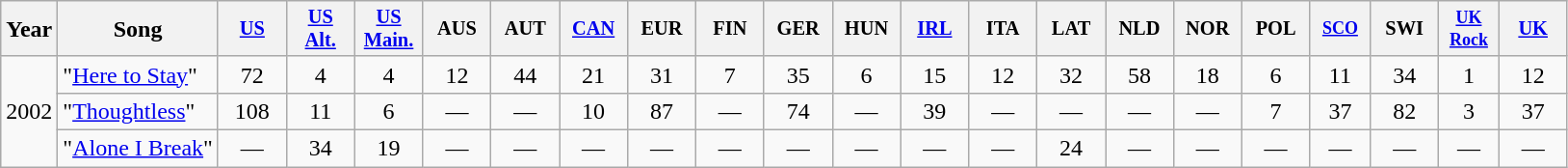<table class="wikitable">
<tr>
<th>Year</th>
<th>Song</th>
<th style="width:3em;font-size:85%"><a href='#'>US</a><br></th>
<th style="width:3em;font-size:85%"><a href='#'>US<br>Alt.</a><br></th>
<th style="width:3em;font-size:85%"><a href='#'>US<br>Main.</a><br></th>
<th style="width:3em;font-size:85%">AUS<br></th>
<th style="width:3em;font-size:85%">AUT<br></th>
<th style="width:3em;font-size:85%"><a href='#'>CAN</a><br></th>
<th style="width:3em;font-size:85%">EUR<br></th>
<th style="width:3em;font-size:85%">FIN<br></th>
<th style="width:3em;font-size:85%">GER<br></th>
<th style="width:3em;font-size:85%">HUN<br></th>
<th style="width:3em;font-size:85%"><a href='#'>IRL</a><br></th>
<th style="width:3em;font-size:85%">ITA<br></th>
<th style="width:3em;font-size:85%">LAT<br></th>
<th style="width:3em;font-size:85%">NLD<br></th>
<th style="width:3em;font-size:85%">NOR<br></th>
<th style="width:3em;font-size:85%">POL<br></th>
<th style="width:3em;font-size:75%"><a href='#'>SCO</a><br></th>
<th style="width:3em;font-size:85%">SWI<br></th>
<th style="width:3em;font-size:75%"><a href='#'>UK Rock</a></th>
<th style="width:3em;font-size:85%"><a href='#'>UK</a><br></th>
</tr>
<tr>
<td rowspan="3">2002</td>
<td>"<a href='#'>Here to Stay</a>"</td>
<td style="text-align:center;">72</td>
<td style="text-align:center;">4</td>
<td style="text-align:center;">4</td>
<td style="text-align:center;">12</td>
<td style="text-align:center;">44</td>
<td style="text-align:center;">21</td>
<td style="text-align:center;">31</td>
<td style="text-align:center;">7</td>
<td style="text-align:center;">35</td>
<td style="text-align:center;">6</td>
<td style="text-align:center;">15</td>
<td style="text-align:center;">12</td>
<td style="text-align:center;">32</td>
<td style="text-align:center;">58</td>
<td style="text-align:center;">18</td>
<td style="text-align:center;">6</td>
<td style="text-align:center;">11</td>
<td style="text-align:center;">34</td>
<td style="text-align:center;">1</td>
<td style="text-align:center;">12</td>
</tr>
<tr>
<td>"<a href='#'>Thoughtless</a>"</td>
<td style="text-align:center;">108</td>
<td style="text-align:center;">11</td>
<td style="text-align:center;">6</td>
<td style="text-align:center;">—</td>
<td style="text-align:center;">—</td>
<td style="text-align:center;">10</td>
<td style="text-align:center;">87</td>
<td style="text-align:center;">—</td>
<td style="text-align:center;">74</td>
<td style="text-align:center;">—</td>
<td style="text-align:center;">39</td>
<td style="text-align:center;">—</td>
<td style="text-align:center;">—</td>
<td style="text-align:center;">—</td>
<td style="text-align:center;">—</td>
<td style="text-align:center;">7</td>
<td style="text-align:center;">37</td>
<td style="text-align:center;">82</td>
<td style="text-align:center;">3</td>
<td style="text-align:center;">37</td>
</tr>
<tr>
<td>"<a href='#'>Alone I Break</a>"</td>
<td style="text-align:center;">—</td>
<td style="text-align:center;">34</td>
<td style="text-align:center;">19</td>
<td style="text-align:center;">—</td>
<td style="text-align:center;">—</td>
<td style="text-align:center;">—</td>
<td style="text-align:center;">—</td>
<td style="text-align:center;">—</td>
<td style="text-align:center;">—</td>
<td style="text-align:center;">—</td>
<td style="text-align:center;">—</td>
<td style="text-align:center;">—</td>
<td style="text-align:center;">24</td>
<td style="text-align:center;">—</td>
<td style="text-align:center;">—</td>
<td style="text-align:center;">—</td>
<td style="text-align:center;">—</td>
<td style="text-align:center;">—</td>
<td style="text-align:center;">—</td>
<td style="text-align:center;">—</td>
</tr>
</table>
